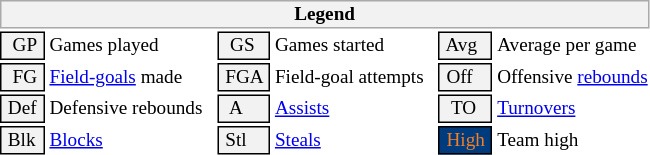<table class="toccolours" style="font-size: 80%; white-space: nowrap;">
<tr>
<th colspan="6" style="background-color: #F2F2F2; border: 1px solid #AAAAAA;">Legend</th>
</tr>
<tr>
<td style="background-color: #F2F2F2; border: 1px solid black;">  GP </td>
<td>Games played</td>
<td style="background-color: #F2F2F2; border: 1px solid black">  GS </td>
<td>Games started</td>
<td style="background-color: #F2F2F2; border: 1px solid black"> Avg </td>
<td>Average per game</td>
</tr>
<tr>
<td style="background-color: #F2F2F2; border: 1px solid black">  FG </td>
<td style="padding-right: 8px"><a href='#'>Field-goals</a> made</td>
<td style="background-color: #F2F2F2; border: 1px solid black"> FGA </td>
<td style="padding-right: 8px">Field-goal attempts</td>
<td style="background-color: #F2F2F2; border: 1px solid black;"> Off </td>
<td>Offensive <a href='#'>rebounds</a></td>
</tr>
<tr>
<td style="background-color: #F2F2F2; border: 1px solid black;"> Def </td>
<td style="padding-right: 8px">Defensive rebounds</td>
<td style="background-color: #F2F2F2; border: 1px solid black">  A </td>
<td style="padding-right: 8px"><a href='#'>Assists</a></td>
<td style="background-color: #F2F2F2; border: 1px solid black">  TO</td>
<td><a href='#'>Turnovers</a></td>
</tr>
<tr>
<td style="background-color: #F2F2F2; border: 1px solid black;"> Blk </td>
<td><a href='#'>Blocks</a></td>
<td style="background-color: #F2F2F2; border: 1px solid black"> Stl </td>
<td><a href='#'>Steals</a></td>
<td style="background:#003C7D; color:#F47F24;; border: 1px solid black"> High </td>
<td>Team high</td>
</tr>
<tr>
</tr>
</table>
